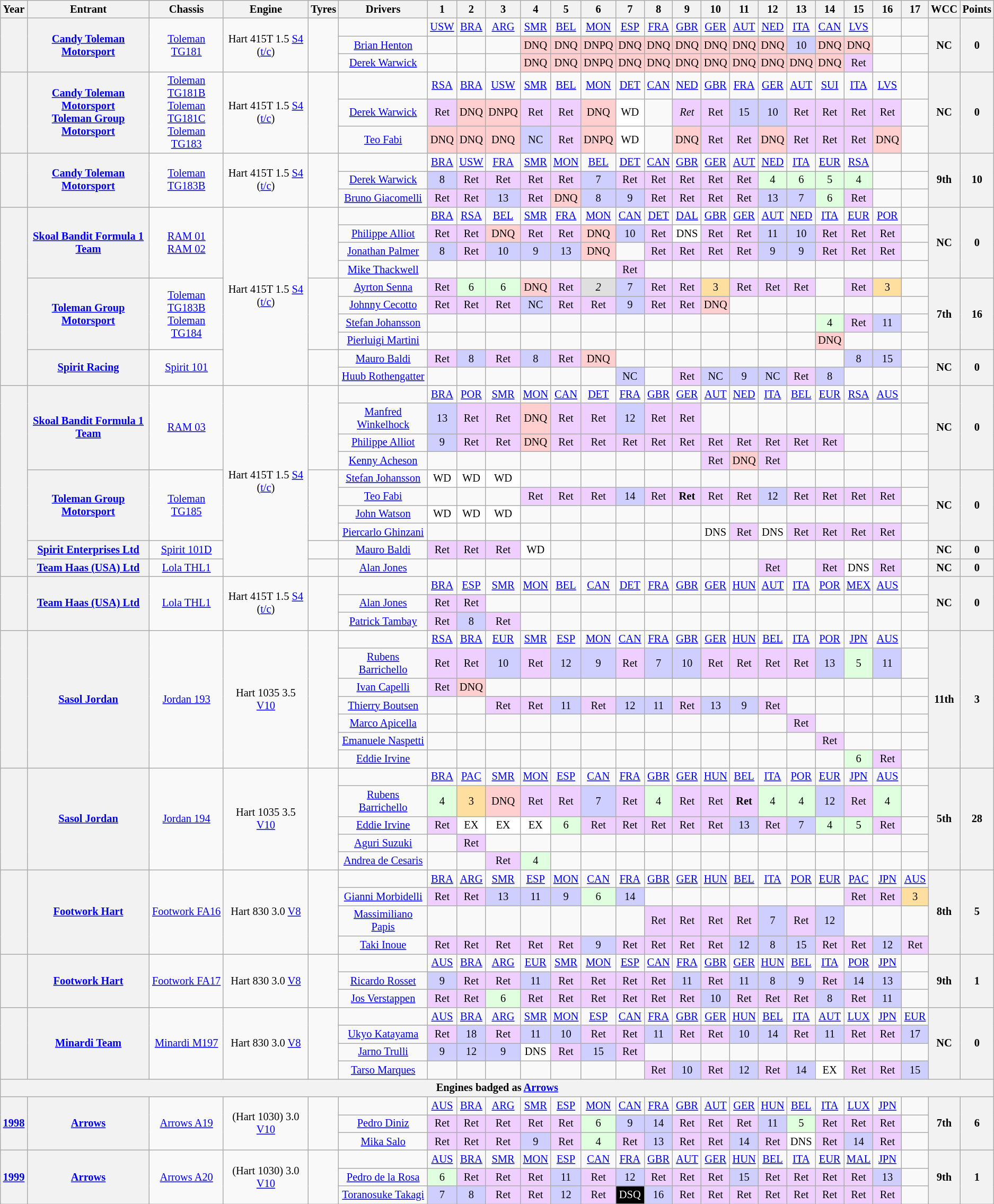<table class="wikitable" style="text-align:center; font-size:85%">
<tr>
<th>Year</th>
<th>Entrant</th>
<th>Chassis</th>
<th>Engine</th>
<th>Tyres</th>
<th>Drivers</th>
<th>1</th>
<th>2</th>
<th>3</th>
<th>4</th>
<th>5</th>
<th>6</th>
<th>7</th>
<th>8</th>
<th>9</th>
<th>10</th>
<th>11</th>
<th>12</th>
<th>13</th>
<th>14</th>
<th>15</th>
<th>16</th>
<th>17</th>
<th>WCC</th>
<th>Points</th>
</tr>
<tr>
<th rowspan=3></th>
<th rowspan=3><a href='#'>Candy Toleman Motorsport</a></th>
<td rowspan=3><a href='#'>Toleman TG181</a></td>
<td rowspan=3>Hart 415T 1.5 <a href='#'>S4</a> (<a href='#'>t/c</a>)</td>
<td rowspan=3></td>
<td></td>
<td><a href='#'>USW</a></td>
<td><a href='#'>BRA</a></td>
<td><a href='#'>ARG</a></td>
<td><a href='#'>SMR</a></td>
<td><a href='#'>BEL</a></td>
<td><a href='#'>MON</a></td>
<td><a href='#'>ESP</a></td>
<td><a href='#'>FRA</a></td>
<td><a href='#'>GBR</a></td>
<td><a href='#'>GER</a></td>
<td><a href='#'>AUT</a></td>
<td><a href='#'>NED</a></td>
<td><a href='#'>ITA</a></td>
<td><a href='#'>CAN</a></td>
<td><a href='#'>LVS</a></td>
<td></td>
<td></td>
<th rowspan=3>NC</th>
<th rowspan=3>0</th>
</tr>
<tr>
<td><a href='#'>Brian Henton</a></td>
<td></td>
<td></td>
<td></td>
<td style="background:#FFCFCF;">DNQ</td>
<td style="background:#FFCFCF;">DNQ</td>
<td style="background:#FFCFCF;">DNPQ</td>
<td style="background:#FFCFCF;">DNQ</td>
<td style="background:#FFCFCF;">DNQ</td>
<td style="background:#FFCFCF;">DNQ</td>
<td style="background:#FFCFCF;">DNQ</td>
<td style="background:#FFCFCF;">DNQ</td>
<td style="background:#FFCFCF;">DNQ</td>
<td style="background:#CFCFFF;">10</td>
<td style="background:#FFCFCF;">DNQ</td>
<td style="background:#FFCFCF;">DNQ</td>
<td></td>
<td></td>
</tr>
<tr>
<td><a href='#'>Derek Warwick</a></td>
<td></td>
<td></td>
<td></td>
<td style="background:#FFCFCF;">DNQ</td>
<td style="background:#FFCFCF;">DNQ</td>
<td style="background:#FFCFCF;">DNPQ</td>
<td style="background:#FFCFCF;">DNQ</td>
<td style="background:#FFCFCF;">DNQ</td>
<td style="background:#FFCFCF;">DNQ</td>
<td style="background:#FFCFCF;">DNQ</td>
<td style="background:#FFCFCF;">DNQ</td>
<td style="background:#FFCFCF;">DNQ</td>
<td style="background:#FFCFCF;">DNQ</td>
<td style="background:#FFCFCF;">DNQ</td>
<td style="background:#EFCFFF;">Ret</td>
<td></td>
<td></td>
</tr>
<tr>
<th rowspan=3></th>
<th rowspan=3><a href='#'>Candy Toleman Motorsport</a><br><a href='#'>Toleman Group Motorsport</a></th>
<td rowspan=3><a href='#'>Toleman TG181B</a><br><a href='#'>Toleman TG181C</a><br><a href='#'>Toleman TG183</a></td>
<td rowspan=3>Hart 415T 1.5 <a href='#'>S4</a> (<a href='#'>t/c</a>)</td>
<td rowspan=3></td>
<td></td>
<td><a href='#'>RSA</a></td>
<td><a href='#'>BRA</a></td>
<td><a href='#'>USW</a></td>
<td><a href='#'>SMR</a></td>
<td><a href='#'>BEL</a></td>
<td><a href='#'>MON</a></td>
<td><a href='#'>DET</a></td>
<td><a href='#'>CAN</a></td>
<td><a href='#'>NED</a></td>
<td><a href='#'>GBR</a></td>
<td><a href='#'>FRA</a></td>
<td><a href='#'>GER</a></td>
<td><a href='#'>AUT</a></td>
<td><a href='#'>SUI</a></td>
<td><a href='#'>ITA</a></td>
<td><a href='#'>LVS</a></td>
<td></td>
<th rowspan=3>NC</th>
<th rowspan=3>0</th>
</tr>
<tr>
<td><a href='#'>Derek Warwick</a></td>
<td style="background:#EFCFFF;">Ret</td>
<td style="background:#FFCFCF;">DNQ</td>
<td style="background:#FFCFCF;">DNPQ</td>
<td style="background:#EFCFFF;">Ret</td>
<td style="background:#EFCFFF;">Ret</td>
<td style="background:#FFCFCF;">DNQ</td>
<td style="background:#FFFFFF;">WD</td>
<td></td>
<td style="background:#EFCFFF;"><em>Ret</em></td>
<td style="background:#EFCFFF;">Ret</td>
<td style="background:#CFCFFF;">15</td>
<td style="background:#CFCFFF;">10</td>
<td style="background:#EFCFFF;">Ret</td>
<td style="background:#EFCFFF;">Ret</td>
<td style="background:#EFCFFF;">Ret</td>
<td style="background:#EFCFFF;">Ret</td>
<td></td>
</tr>
<tr>
<td><a href='#'>Teo Fabi</a></td>
<td style="background:#FFCFCF;">DNQ</td>
<td style="background:#FFCFCF;">DNQ</td>
<td style="background:#FFCFCF;">DNQ</td>
<td style="background:#CFCFFF;">NC</td>
<td style="background:#EFCFFF;">Ret</td>
<td style="background:#FFCFCF;">DNPQ</td>
<td style="background:#FFFFFF;">WD</td>
<td></td>
<td style="background:#FFCFCF;">DNQ</td>
<td style="background:#EFCFFF;">Ret</td>
<td style="background:#EFCFFF;">Ret</td>
<td style="background:#FFCFCF;">DNQ</td>
<td style="background:#EFCFFF;">Ret</td>
<td style="background:#EFCFFF;">Ret</td>
<td style="background:#EFCFFF;">Ret</td>
<td style="background:#FFCFCF;">DNQ</td>
<td></td>
</tr>
<tr>
<th rowspan=3></th>
<th rowspan=3><a href='#'>Candy Toleman Motorsport</a></th>
<td rowspan=3><a href='#'>Toleman TG183B</a></td>
<td rowspan=3>Hart 415T 1.5 <a href='#'>S4</a> (<a href='#'>t/c</a>)</td>
<td rowspan=3></td>
<td></td>
<td><a href='#'>BRA</a></td>
<td><a href='#'>USW</a></td>
<td><a href='#'>FRA</a></td>
<td><a href='#'>SMR</a></td>
<td><a href='#'>MON</a></td>
<td><a href='#'>BEL</a></td>
<td><a href='#'>DET</a></td>
<td><a href='#'>CAN</a></td>
<td><a href='#'>GBR</a></td>
<td><a href='#'>GER</a></td>
<td><a href='#'>AUT</a></td>
<td><a href='#'>NED</a></td>
<td><a href='#'>ITA</a></td>
<td><a href='#'>EUR</a></td>
<td><a href='#'>RSA</a></td>
<td></td>
<td></td>
<th rowspan=3>9th</th>
<th rowspan=3>10</th>
</tr>
<tr>
<td><a href='#'>Derek Warwick</a></td>
<td style="background:#CFCFFF;">8</td>
<td style="background:#EFCFFF;">Ret</td>
<td style="background:#EFCFFF;">Ret</td>
<td style="background:#EFCFFF;">Ret</td>
<td style="background:#EFCFFF;">Ret</td>
<td style="background:#CFCFFF;">7</td>
<td style="background:#EFCFFF;">Ret</td>
<td style="background:#EFCFFF;">Ret</td>
<td style="background:#EFCFFF;">Ret</td>
<td style="background:#EFCFFF;">Ret</td>
<td style="background:#EFCFFF;">Ret</td>
<td style="background:#DFFFDF;">4</td>
<td style="background:#DFFFDF;">6</td>
<td style="background:#DFFFDF;">5</td>
<td style="background:#DFFFDF;">4</td>
<td></td>
<td></td>
</tr>
<tr>
<td><a href='#'>Bruno Giacomelli</a></td>
<td style="background:#EFCFFF;">Ret</td>
<td style="background:#EFCFFF;">Ret</td>
<td style="background:#CFCFFF;">13</td>
<td style="background:#EFCFFF;">Ret</td>
<td style="background:#FFCFCF;">DNQ</td>
<td style="background:#CFCFFF;">8</td>
<td style="background:#CFCFFF;">9</td>
<td style="background:#EFCFFF;">Ret</td>
<td style="background:#EFCFFF;">Ret</td>
<td style="background:#EFCFFF;">Ret</td>
<td style="background:#EFCFFF;">Ret</td>
<td style="background:#CFCFFF;">13</td>
<td style="background:#CFCFFF;">7</td>
<td style="background:#DFFFDF;">6</td>
<td style="background:#EFCFFF;">Ret</td>
<td></td>
<td></td>
</tr>
<tr>
<th rowspan=10></th>
<th rowspan=4><a href='#'>Skoal Bandit Formula 1 Team</a></th>
<td rowspan=4><a href='#'>RAM 01</a><br><a href='#'>RAM 02</a></td>
<td rowspan=10>Hart 415T 1.5 <a href='#'>S4</a> (<a href='#'>t/c</a>)</td>
<td rowspan=4></td>
<td></td>
<td><a href='#'>BRA</a></td>
<td><a href='#'>RSA</a></td>
<td><a href='#'>BEL</a></td>
<td><a href='#'>SMR</a></td>
<td><a href='#'>FRA</a></td>
<td><a href='#'>MON</a></td>
<td><a href='#'>CAN</a></td>
<td><a href='#'>DET</a></td>
<td><a href='#'>DAL</a></td>
<td><a href='#'>GBR</a></td>
<td><a href='#'>GER</a></td>
<td><a href='#'>AUT</a></td>
<td><a href='#'>NED</a></td>
<td><a href='#'>ITA</a></td>
<td><a href='#'>EUR</a></td>
<td><a href='#'>POR</a></td>
<td></td>
<th rowspan=4>NC</th>
<th rowspan=4>0</th>
</tr>
<tr>
<td><a href='#'>Philippe Alliot</a></td>
<td style="background:#EFCFFF;">Ret</td>
<td style="background:#EFCFFF;">Ret</td>
<td style="background:#FFCFCF;">DNQ</td>
<td style="background:#EFCFFF;">Ret</td>
<td style="background:#EFCFFF;">Ret</td>
<td style="background:#FFCFCF;">DNQ</td>
<td style="background:#CFCFFF;">10</td>
<td style="background:#EFCFFF;">Ret</td>
<td style="background:#FFFFFF;">DNS</td>
<td style="background:#EFCFFF;">Ret</td>
<td style="background:#EFCFFF;">Ret</td>
<td style="background:#CFCFFF;">11</td>
<td style="background:#CFCFFF;">10</td>
<td style="background:#EFCFFF;">Ret</td>
<td style="background:#EFCFFF;">Ret</td>
<td style="background:#EFCFFF;">Ret</td>
<td></td>
</tr>
<tr>
<td><a href='#'>Jonathan Palmer</a></td>
<td style="background:#CFCFFF;">8</td>
<td style="background:#EFCFFF;">Ret</td>
<td style="background:#CFCFFF;">10</td>
<td style="background:#CFCFFF;">9</td>
<td style="background:#CFCFFF;">13</td>
<td style="background:#FFCFCF;">DNQ</td>
<td></td>
<td style="background:#EFCFFF;">Ret</td>
<td style="background:#EFCFFF;">Ret</td>
<td style="background:#EFCFFF;">Ret</td>
<td style="background:#EFCFFF;">Ret</td>
<td style="background:#CFCFFF;">9</td>
<td style="background:#CFCFFF;">9</td>
<td style="background:#EFCFFF;">Ret</td>
<td style="background:#EFCFFF;">Ret</td>
<td style="background:#EFCFFF;">Ret</td>
<td></td>
</tr>
<tr>
<td><a href='#'>Mike Thackwell</a></td>
<td></td>
<td></td>
<td></td>
<td></td>
<td></td>
<td></td>
<td style="background:#EFCFFF;">Ret</td>
<td></td>
<td></td>
<td></td>
<td></td>
<td></td>
<td></td>
<td></td>
<td></td>
<td></td>
<td></td>
</tr>
<tr>
<th rowspan=4><a href='#'>Toleman Group Motorsport</a></th>
<td rowspan=4><a href='#'>Toleman TG183B</a><br><a href='#'>Toleman TG184</a></td>
<td rowspan=4><br></td>
<td><a href='#'>Ayrton Senna</a></td>
<td style="background:#EFCFFF;">Ret</td>
<td style="background:#DFFFDF;">6</td>
<td style="background:#DFFFDF;">6</td>
<td style="background:#FFCFCF;">DNQ</td>
<td style="background:#EFCFFF;">Ret</td>
<td style="background:#DFDFDF;"><em>2</em></td>
<td style="background:#CFCFFF;">7</td>
<td style="background:#EFCFFF;">Ret</td>
<td style="background:#EFCFFF;">Ret</td>
<td style="background:#FFDF9F;">3</td>
<td style="background:#EFCFFF;">Ret</td>
<td style="background:#EFCFFF;">Ret</td>
<td style="background:#EFCFFF;">Ret</td>
<td></td>
<td style="background:#EFCFFF;">Ret</td>
<td style="background:#FFDF9F;">3</td>
<td></td>
<th rowspan=4>7th</th>
<th rowspan=4>16</th>
</tr>
<tr>
<td><a href='#'>Johnny Cecotto</a></td>
<td style="background:#EFCFFF;">Ret</td>
<td style="background:#EFCFFF;">Ret</td>
<td style="background:#EFCFFF;">Ret</td>
<td style="background:#CFCFFF;">NC</td>
<td style="background:#EFCFFF;">Ret</td>
<td style="background:#EFCFFF;">Ret</td>
<td style="background:#CFCFFF;">9</td>
<td style="background:#EFCFFF;">Ret</td>
<td style="background:#EFCFFF;">Ret</td>
<td style="background:#FFCFCF;">DNQ</td>
<td></td>
<td></td>
<td></td>
<td></td>
<td></td>
<td></td>
<td></td>
</tr>
<tr>
<td><a href='#'>Stefan Johansson</a></td>
<td></td>
<td></td>
<td></td>
<td></td>
<td></td>
<td></td>
<td></td>
<td></td>
<td></td>
<td></td>
<td></td>
<td></td>
<td></td>
<td style="background:#DFFFDF;">4</td>
<td style="background:#EFCFFF;">Ret</td>
<td style="background:#CFCFFF;">11</td>
<td></td>
</tr>
<tr>
<td><a href='#'>Pierluigi Martini</a></td>
<td></td>
<td></td>
<td></td>
<td></td>
<td></td>
<td></td>
<td></td>
<td></td>
<td></td>
<td></td>
<td></td>
<td></td>
<td></td>
<td style="background:#FFCFCF;">DNQ</td>
<td></td>
<td></td>
<td></td>
</tr>
<tr>
<th rowspan=2><a href='#'>Spirit Racing</a></th>
<td rowspan=2><a href='#'>Spirit 101</a></td>
<td rowspan=2></td>
<td><a href='#'>Mauro Baldi</a></td>
<td style="background:#EFCFFF;">Ret</td>
<td style="background:#CFCFFF;">8</td>
<td style="background:#EFCFFF;">Ret</td>
<td style="background:#CFCFFF;">8</td>
<td style="background:#EFCFFF;">Ret</td>
<td style="background:#FFCFCF;">DNQ</td>
<td></td>
<td></td>
<td></td>
<td></td>
<td></td>
<td></td>
<td></td>
<td></td>
<td style="background:#CFCFFF;">8</td>
<td style="background:#CFCFFF;">15</td>
<td></td>
<th rowspan=2>NC</th>
<th rowspan=2>0</th>
</tr>
<tr>
<td><a href='#'>Huub Rothengatter</a></td>
<td></td>
<td></td>
<td></td>
<td></td>
<td></td>
<td></td>
<td style="background:#CFCFFF;">NC</td>
<td></td>
<td style="background:#EFCFFF;">Ret</td>
<td style="background:#CFCFFF;">NC</td>
<td style="background:#CFCFFF;">9</td>
<td style="background:#CFCFFF;">NC</td>
<td style="background:#EFCFFF;">Ret</td>
<td style="background:#CFCFFF;">8</td>
<td></td>
<td></td>
<td></td>
</tr>
<tr>
<th rowspan=10></th>
<th rowspan=4><a href='#'>Skoal Bandit Formula 1 Team</a></th>
<td rowspan=4><a href='#'>RAM 03</a></td>
<td rowspan=10>Hart 415T 1.5 <a href='#'>S4</a> (<a href='#'>t/c</a>)</td>
<td rowspan=4></td>
<td></td>
<td><a href='#'>BRA</a></td>
<td><a href='#'>POR</a></td>
<td><a href='#'>SMR</a></td>
<td><a href='#'>MON</a></td>
<td><a href='#'>CAN</a></td>
<td><a href='#'>DET</a></td>
<td><a href='#'>FRA</a></td>
<td><a href='#'>GBR</a></td>
<td><a href='#'>GER</a></td>
<td><a href='#'>AUT</a></td>
<td><a href='#'>NED</a></td>
<td><a href='#'>ITA</a></td>
<td><a href='#'>BEL</a></td>
<td><a href='#'>EUR</a></td>
<td><a href='#'>RSA</a></td>
<td><a href='#'>AUS</a></td>
<td></td>
<th rowspan=4>NC</th>
<th rowspan=4>0</th>
</tr>
<tr>
<td><a href='#'>Manfred Winkelhock</a></td>
<td style="background:#CFCFFF;">13</td>
<td style="background:#EFCFFF;">Ret</td>
<td style="background:#EFCFFF;">Ret</td>
<td style="background:#FFCFCF;">DNQ</td>
<td style="background:#EFCFFF;">Ret</td>
<td style="background:#EFCFFF;">Ret</td>
<td style="background:#CFCFFF;">12</td>
<td style="background:#EFCFFF;">Ret</td>
<td style="background:#EFCFFF;">Ret</td>
<td></td>
<td></td>
<td></td>
<td></td>
<td></td>
<td></td>
<td></td>
<td></td>
</tr>
<tr>
<td><a href='#'>Philippe Alliot</a></td>
<td style="background:#CFCFFF;">9</td>
<td style="background:#EFCFFF;">Ret</td>
<td style="background:#EFCFFF;">Ret</td>
<td style="background:#FFCFCF;">DNQ</td>
<td style="background:#EFCFFF;">Ret</td>
<td style="background:#EFCFFF;">Ret</td>
<td style="background:#EFCFFF;">Ret</td>
<td style="background:#EFCFFF;">Ret</td>
<td style="background:#EFCFFF;">Ret</td>
<td style="background:#EFCFFF;">Ret</td>
<td style="background:#EFCFFF;">Ret</td>
<td style="background:#EFCFFF;">Ret</td>
<td style="background:#EFCFFF;">Ret</td>
<td style="background:#EFCFFF;">Ret</td>
<td></td>
<td></td>
<td></td>
</tr>
<tr>
<td><a href='#'>Kenny Acheson</a></td>
<td></td>
<td></td>
<td></td>
<td></td>
<td></td>
<td></td>
<td></td>
<td></td>
<td></td>
<td style="background:#EFCFFF;">Ret</td>
<td style="background:#FFCFCF;">DNQ</td>
<td style="background:#EFCFFF;">Ret</td>
<td></td>
<td></td>
<td></td>
<td></td>
<td></td>
</tr>
<tr>
<th rowspan=4><a href='#'>Toleman Group Motorsport</a></th>
<td rowspan=4><a href='#'>Toleman TG185</a></td>
<td rowspan=4></td>
<td><a href='#'>Stefan Johansson</a></td>
<td style="background:#FFFFFF;">WD</td>
<td style="background:#FFFFFF;">WD</td>
<td style="background:#FFFFFF;">WD</td>
<td></td>
<td></td>
<td></td>
<td></td>
<td></td>
<td></td>
<td></td>
<td></td>
<td></td>
<td></td>
<td></td>
<td></td>
<td></td>
<td></td>
<th rowspan=4>NC</th>
<th rowspan=4>0</th>
</tr>
<tr>
<td><a href='#'>Teo Fabi</a></td>
<td></td>
<td></td>
<td></td>
<td style="background:#EFCFFF;">Ret</td>
<td style="background:#EFCFFF;">Ret</td>
<td style="background:#EFCFFF;">Ret</td>
<td style="background:#CFCFFF;">14</td>
<td style="background:#EFCFFF;">Ret</td>
<td style="background:#EFCFFF;"><strong>Ret</strong></td>
<td style="background:#EFCFFF;">Ret</td>
<td style="background:#EFCFFF;">Ret</td>
<td style="background:#CFCFFF;">12</td>
<td style="background:#EFCFFF;">Ret</td>
<td style="background:#EFCFFF;">Ret</td>
<td style="background:#EFCFFF;">Ret</td>
<td style="background:#EFCFFF;">Ret</td>
<td></td>
</tr>
<tr>
<td><a href='#'>John Watson</a></td>
<td style="background:#FFFFFF;">WD</td>
<td style="background:#FFFFFF;">WD</td>
<td style="background:#FFFFFF;">WD</td>
<td></td>
<td></td>
<td></td>
<td></td>
<td></td>
<td></td>
<td></td>
<td></td>
<td></td>
<td></td>
<td></td>
<td></td>
<td></td>
<td></td>
</tr>
<tr>
<td><a href='#'>Piercarlo Ghinzani</a></td>
<td></td>
<td></td>
<td></td>
<td></td>
<td></td>
<td></td>
<td></td>
<td></td>
<td></td>
<td style="background:#FFFFFF;">DNS</td>
<td style="background:#EFCFFF;">Ret</td>
<td style="background:#FFFFFF;">DNS</td>
<td style="background:#EFCFFF;">Ret</td>
<td style="background:#EFCFFF;">Ret</td>
<td style="background:#EFCFFF;">Ret</td>
<td style="background:#EFCFFF;">Ret</td>
<td></td>
</tr>
<tr>
<th><a href='#'>Spirit Enterprises Ltd</a></th>
<td><a href='#'>Spirit 101D</a></td>
<td></td>
<td><a href='#'>Mauro Baldi</a></td>
<td style="background:#EFCFFF;">Ret</td>
<td style="background:#EFCFFF;">Ret</td>
<td style="background:#EFCFFF;">Ret</td>
<td style="background:#FFFFFF;">WD</td>
<td></td>
<td></td>
<td></td>
<td></td>
<td></td>
<td></td>
<td></td>
<td></td>
<td></td>
<td></td>
<td></td>
<td></td>
<td></td>
<th>NC</th>
<th>0</th>
</tr>
<tr>
<th><a href='#'>Team Haas (USA) Ltd</a></th>
<td><a href='#'>Lola THL1</a></td>
<td></td>
<td><a href='#'>Alan Jones</a></td>
<td></td>
<td></td>
<td></td>
<td></td>
<td></td>
<td></td>
<td></td>
<td></td>
<td></td>
<td></td>
<td></td>
<td style="background:#EFCFFF;">Ret</td>
<td></td>
<td style="background:#EFCFFF;">Ret</td>
<td style="background:#FFFFFF;">DNS</td>
<td style="background:#EFCFFF;">Ret</td>
<td></td>
<th>NC</th>
<th>0</th>
</tr>
<tr>
<th rowspan=3></th>
<th rowspan=3><a href='#'>Team Haas (USA) Ltd</a></th>
<td rowspan=3><a href='#'>Lola THL1</a></td>
<td rowspan=3>Hart 415T 1.5 <a href='#'>S4</a> (<a href='#'>t/c</a>)</td>
<td rowspan=3></td>
<td></td>
<td><a href='#'>BRA</a></td>
<td><a href='#'>ESP</a></td>
<td><a href='#'>SMR</a></td>
<td><a href='#'>MON</a></td>
<td><a href='#'>BEL</a></td>
<td><a href='#'>CAN</a></td>
<td><a href='#'>DET</a></td>
<td><a href='#'>FRA</a></td>
<td><a href='#'>GBR</a></td>
<td><a href='#'>GER</a></td>
<td><a href='#'>HUN</a></td>
<td><a href='#'>AUT</a></td>
<td><a href='#'>ITA</a></td>
<td><a href='#'>POR</a></td>
<td><a href='#'>MEX</a></td>
<td><a href='#'>AUS</a></td>
<td></td>
<th rowspan=3>NC</th>
<th rowspan=3>0</th>
</tr>
<tr>
<td><a href='#'>Alan Jones</a></td>
<td style="background:#EFCFFF;">Ret</td>
<td style="background:#EFCFFF;">Ret</td>
<td></td>
<td></td>
<td></td>
<td></td>
<td></td>
<td></td>
<td></td>
<td></td>
<td></td>
<td></td>
<td></td>
<td></td>
<td></td>
<td></td>
<td></td>
</tr>
<tr>
<td><a href='#'>Patrick Tambay</a></td>
<td style="background:#EFCFFF;">Ret</td>
<td style="background:#CFCFFF;">8</td>
<td style="background:#EFCFFF;">Ret</td>
<td></td>
<td></td>
<td></td>
<td></td>
<td></td>
<td></td>
<td></td>
<td></td>
<td></td>
<td></td>
<td></td>
<td></td>
<td></td>
<td></td>
</tr>
<tr>
<th rowspan=7></th>
<th rowspan=7><a href='#'>Sasol Jordan</a></th>
<td rowspan=7><a href='#'>Jordan 193</a></td>
<td rowspan=7>Hart 1035 3.5 <a href='#'>V10</a></td>
<td rowspan=7></td>
<td></td>
<td><a href='#'>RSA</a></td>
<td><a href='#'>BRA</a></td>
<td><a href='#'>EUR</a></td>
<td><a href='#'>SMR</a></td>
<td><a href='#'>ESP</a></td>
<td><a href='#'>MON</a></td>
<td><a href='#'>CAN</a></td>
<td><a href='#'>FRA</a></td>
<td><a href='#'>GBR</a></td>
<td><a href='#'>GER</a></td>
<td><a href='#'>HUN</a></td>
<td><a href='#'>BEL</a></td>
<td><a href='#'>ITA</a></td>
<td><a href='#'>POR</a></td>
<td><a href='#'>JPN</a></td>
<td><a href='#'>AUS</a></td>
<td></td>
<th rowspan=7>11th</th>
<th rowspan=7>3</th>
</tr>
<tr>
<td><a href='#'>Rubens Barrichello</a></td>
<td style="background:#EFCFFF;">Ret</td>
<td style="background:#EFCFFF;">Ret</td>
<td style="background:#CFCFFF;">10</td>
<td style="background:#EFCFFF;">Ret</td>
<td style="background:#CFCFFF;">12</td>
<td style="background:#CFCFFF;">9</td>
<td style="background:#EFCFFF;">Ret</td>
<td style="background:#CFCFFF;">7</td>
<td style="background:#CFCFFF;">10</td>
<td style="background:#EFCFFF;">Ret</td>
<td style="background:#EFCFFF;">Ret</td>
<td style="background:#EFCFFF;">Ret</td>
<td style="background:#EFCFFF;">Ret</td>
<td style="background:#CFCFFF;">13</td>
<td style="background:#DFFFDF;">5</td>
<td style="background:#CFCFFF;">11</td>
<td></td>
</tr>
<tr>
<td><a href='#'>Ivan Capelli</a></td>
<td style="background:#EFCFFF;">Ret</td>
<td style="background:#FFCFCF;">DNQ</td>
<td></td>
<td></td>
<td></td>
<td></td>
<td></td>
<td></td>
<td></td>
<td></td>
<td></td>
<td></td>
<td></td>
<td></td>
<td></td>
<td></td>
<td></td>
</tr>
<tr>
<td><a href='#'>Thierry Boutsen</a></td>
<td></td>
<td></td>
<td style="background:#EFCFFF;">Ret</td>
<td style="background:#EFCFFF;">Ret</td>
<td style="background:#CFCFFF;">11</td>
<td style="background:#EFCFFF;">Ret</td>
<td style="background:#CFCFFF;">12</td>
<td style="background:#CFCFFF;">11</td>
<td style="background:#EFCFFF;">Ret</td>
<td style="background:#CFCFFF;">13</td>
<td style="background:#CFCFFF;">9</td>
<td style="background:#EFCFFF;">Ret</td>
<td></td>
<td></td>
<td></td>
<td></td>
<td></td>
</tr>
<tr>
<td><a href='#'>Marco Apicella</a></td>
<td></td>
<td></td>
<td></td>
<td></td>
<td></td>
<td></td>
<td></td>
<td></td>
<td></td>
<td></td>
<td></td>
<td></td>
<td style="background:#EFCFFF;">Ret</td>
<td></td>
<td></td>
<td></td>
<td></td>
</tr>
<tr>
<td><a href='#'>Emanuele Naspetti</a></td>
<td></td>
<td></td>
<td></td>
<td></td>
<td></td>
<td></td>
<td></td>
<td></td>
<td></td>
<td></td>
<td></td>
<td></td>
<td></td>
<td style="background:#EFCFFF;">Ret</td>
<td></td>
<td></td>
<td></td>
</tr>
<tr>
<td><a href='#'>Eddie Irvine</a></td>
<td></td>
<td></td>
<td></td>
<td></td>
<td></td>
<td></td>
<td></td>
<td></td>
<td></td>
<td></td>
<td></td>
<td></td>
<td></td>
<td></td>
<td style="background:#DFFFDF;">6</td>
<td style="background:#EFCFFF;">Ret</td>
<td></td>
</tr>
<tr>
<th rowspan=5></th>
<th rowspan=5><a href='#'>Sasol Jordan</a></th>
<td rowspan=5><a href='#'>Jordan 194</a></td>
<td rowspan=5>Hart 1035 3.5 <a href='#'>V10</a></td>
<td rowspan=5></td>
<td></td>
<td><a href='#'>BRA</a></td>
<td><a href='#'>PAC</a></td>
<td><a href='#'>SMR</a></td>
<td><a href='#'>MON</a></td>
<td><a href='#'>ESP</a></td>
<td><a href='#'>CAN</a></td>
<td><a href='#'>FRA</a></td>
<td><a href='#'>GBR</a></td>
<td><a href='#'>GER</a></td>
<td><a href='#'>HUN</a></td>
<td><a href='#'>BEL</a></td>
<td><a href='#'>ITA</a></td>
<td><a href='#'>POR</a></td>
<td><a href='#'>EUR</a></td>
<td><a href='#'>JPN</a></td>
<td><a href='#'>AUS</a></td>
<td></td>
<th rowspan=5>5th</th>
<th rowspan=5>28</th>
</tr>
<tr>
<td><a href='#'>Rubens Barrichello</a></td>
<td style="background:#DFFFDF;">4</td>
<td style="background:#FFDF9F;">3</td>
<td style="background:#FFCFCF;">DNQ</td>
<td style="background:#EFCFFF;">Ret</td>
<td style="background:#EFCFFF;">Ret</td>
<td style="background:#CFCFFF;">7</td>
<td style="background:#EFCFFF;">Ret</td>
<td style="background:#DFFFDF;">4</td>
<td style="background:#EFCFFF;">Ret</td>
<td style="background:#EFCFFF;">Ret</td>
<td style="background:#EFCFFF;"><strong>Ret</strong></td>
<td style="background:#DFFFDF;">4</td>
<td style="background:#DFFFDF;">4</td>
<td style="background:#CFCFFF;">12</td>
<td style="background:#EFCFFF;">Ret</td>
<td style="background:#DFFFDF;">4</td>
<td></td>
</tr>
<tr>
<td><a href='#'>Eddie Irvine</a></td>
<td style="background:#EFCFFF;">Ret</td>
<td style="background:#FFFFFF;">EX</td>
<td style="background:#FFFFFF;">EX</td>
<td style="background:#FFFFFF;">EX</td>
<td style="background:#DFFFDF;">6</td>
<td style="background:#EFCFFF;">Ret</td>
<td style="background:#EFCFFF;">Ret</td>
<td style="background:#EFCFFF;">Ret</td>
<td style="background:#EFCFFF;">Ret</td>
<td style="background:#EFCFFF;">Ret</td>
<td style="background:#CFCFFF;">13</td>
<td style="background:#EFCFFF;">Ret</td>
<td style="background:#CFCFFF;">7</td>
<td style="background:#DFFFDF;">4</td>
<td style="background:#DFFFDF;">5</td>
<td style="background:#EFCFFF;">Ret</td>
<td></td>
</tr>
<tr>
<td><a href='#'>Aguri Suzuki</a></td>
<td></td>
<td style="background:#EFCFFF;">Ret</td>
<td></td>
<td></td>
<td></td>
<td></td>
<td></td>
<td></td>
<td></td>
<td></td>
<td></td>
<td></td>
<td></td>
<td></td>
<td></td>
<td></td>
<td></td>
</tr>
<tr>
<td><a href='#'>Andrea de Cesaris</a></td>
<td></td>
<td></td>
<td style="background:#EFCFFF;">Ret</td>
<td style="background:#DFFFDF;">4</td>
<td></td>
<td></td>
<td></td>
<td></td>
<td></td>
<td></td>
<td></td>
<td></td>
<td></td>
<td></td>
<td></td>
<td></td>
<td></td>
</tr>
<tr>
<th rowspan=4></th>
<th rowspan=4><a href='#'>Footwork Hart</a></th>
<td rowspan=4><a href='#'>Footwork FA16</a></td>
<td rowspan=4>Hart 830 3.0 <a href='#'>V8</a></td>
<td rowspan=4></td>
<td></td>
<td><a href='#'>BRA</a></td>
<td><a href='#'>ARG</a></td>
<td><a href='#'>SMR</a></td>
<td><a href='#'>ESP</a></td>
<td><a href='#'>MON</a></td>
<td><a href='#'>CAN</a></td>
<td><a href='#'>FRA</a></td>
<td><a href='#'>GBR</a></td>
<td><a href='#'>GER</a></td>
<td><a href='#'>HUN</a></td>
<td><a href='#'>BEL</a></td>
<td><a href='#'>ITA</a></td>
<td><a href='#'>POR</a></td>
<td><a href='#'>EUR</a></td>
<td><a href='#'>PAC</a></td>
<td><a href='#'>JPN</a></td>
<td><a href='#'>AUS</a></td>
<th rowspan=4>8th</th>
<th rowspan=4>5</th>
</tr>
<tr>
<td><a href='#'>Gianni Morbidelli</a></td>
<td style="background:#EFCFFF;">Ret</td>
<td style="background:#EFCFFF;">Ret</td>
<td style="background:#CFCFFF;">13</td>
<td style="background:#CFCFFF;">11</td>
<td style="background:#CFCFFF;">9</td>
<td style="background:#DFFFDF;">6</td>
<td style="background:#CFCFFF;">14</td>
<td></td>
<td></td>
<td></td>
<td></td>
<td></td>
<td></td>
<td></td>
<td style="background:#EFCFFF;">Ret</td>
<td style="background:#EFCFFF;">Ret</td>
<td style="background:#FFDF9F;">3</td>
</tr>
<tr>
<td><a href='#'>Massimiliano Papis</a></td>
<td></td>
<td></td>
<td></td>
<td></td>
<td></td>
<td></td>
<td></td>
<td style="background:#EFCFFF;">Ret</td>
<td style="background:#EFCFFF;">Ret</td>
<td style="background:#EFCFFF;">Ret</td>
<td style="background:#EFCFFF;">Ret</td>
<td style="background:#CFCFFF;">7</td>
<td style="background:#EFCFFF;">Ret</td>
<td style="background:#CFCFFF;">12</td>
<td></td>
<td></td>
<td></td>
</tr>
<tr>
<td><a href='#'>Taki Inoue</a></td>
<td style="background:#EFCFFF;">Ret</td>
<td style="background:#EFCFFF;">Ret</td>
<td style="background:#EFCFFF;">Ret</td>
<td style="background:#EFCFFF;">Ret</td>
<td style="background:#EFCFFF;">Ret</td>
<td style="background:#CFCFFF;">9</td>
<td style="background:#EFCFFF;">Ret</td>
<td style="background:#EFCFFF;">Ret</td>
<td style="background:#EFCFFF;">Ret</td>
<td style="background:#EFCFFF;">Ret</td>
<td style="background:#CFCFFF;">12</td>
<td style="background:#CFCFFF;">8</td>
<td style="background:#CFCFFF;">15</td>
<td style="background:#EFCFFF;">Ret</td>
<td style="background:#EFCFFF;">Ret</td>
<td style="background:#CFCFFF;">12</td>
<td style="background:#EFCFFF;">Ret</td>
</tr>
<tr>
<th rowspan=3></th>
<th rowspan=3><a href='#'>Footwork Hart</a></th>
<td rowspan=3><a href='#'>Footwork FA17</a></td>
<td rowspan=3>Hart 830 3.0 <a href='#'>V8</a></td>
<td rowspan=3></td>
<td></td>
<td><a href='#'>AUS</a></td>
<td><a href='#'>BRA</a></td>
<td><a href='#'>ARG</a></td>
<td><a href='#'>EUR</a></td>
<td><a href='#'>SMR</a></td>
<td><a href='#'>MON</a></td>
<td><a href='#'>ESP</a></td>
<td><a href='#'>CAN</a></td>
<td><a href='#'>FRA</a></td>
<td><a href='#'>GBR</a></td>
<td><a href='#'>GER</a></td>
<td><a href='#'>HUN</a></td>
<td><a href='#'>BEL</a></td>
<td><a href='#'>ITA</a></td>
<td><a href='#'>POR</a></td>
<td><a href='#'>JPN</a></td>
<td></td>
<th rowspan=3>9th</th>
<th rowspan=3>1</th>
</tr>
<tr>
<td><a href='#'>Ricardo Rosset</a></td>
<td style="background:#CFCFFF;">9</td>
<td style="background:#EFCFFF;">Ret</td>
<td style="background:#EFCFFF;">Ret</td>
<td style="background:#CFCFFF;">11</td>
<td style="background:#EFCFFF;">Ret</td>
<td style="background:#EFCFFF;">Ret</td>
<td style="background:#EFCFFF;">Ret</td>
<td style="background:#EFCFFF;">Ret</td>
<td style="background:#CFCFFF;">11</td>
<td style="background:#EFCFFF;">Ret</td>
<td style="background:#CFCFFF;">11</td>
<td style="background:#CFCFFF;">8</td>
<td style="background:#CFCFFF;">9</td>
<td style="background:#EFCFFF;">Ret</td>
<td style="background:#CFCFFF;">14</td>
<td style="background:#CFCFFF;">13</td>
<td></td>
</tr>
<tr>
<td><a href='#'>Jos Verstappen</a></td>
<td style="background:#EFCFFF;">Ret</td>
<td style="background:#EFCFFF;">Ret</td>
<td style="background:#DFFFDF;">6</td>
<td style="background:#EFCFFF;">Ret</td>
<td style="background:#EFCFFF;">Ret</td>
<td style="background:#EFCFFF;">Ret</td>
<td style="background:#EFCFFF;">Ret</td>
<td style="background:#EFCFFF;">Ret</td>
<td style="background:#EFCFFF;">Ret</td>
<td style="background:#CFCFFF;">10</td>
<td style="background:#EFCFFF;">Ret</td>
<td style="background:#EFCFFF;">Ret</td>
<td style="background:#EFCFFF;">Ret</td>
<td style="background:#CFCFFF;">8</td>
<td style="background:#EFCFFF;">Ret</td>
<td style="background:#CFCFFF;">11</td>
<td></td>
</tr>
<tr>
<th rowspan=4></th>
<th rowspan=4><a href='#'>Minardi Team</a></th>
<td rowspan=4><a href='#'>Minardi M197</a></td>
<td rowspan=4>Hart 830 3.0 <a href='#'>V8</a></td>
<td rowspan=4></td>
<td></td>
<td><a href='#'>AUS</a></td>
<td><a href='#'>BRA</a></td>
<td><a href='#'>ARG</a></td>
<td><a href='#'>SMR</a></td>
<td><a href='#'>MON</a></td>
<td><a href='#'>ESP</a></td>
<td><a href='#'>CAN</a></td>
<td><a href='#'>FRA</a></td>
<td><a href='#'>GBR</a></td>
<td><a href='#'>GER</a></td>
<td><a href='#'>HUN</a></td>
<td><a href='#'>BEL</a></td>
<td><a href='#'>ITA</a></td>
<td><a href='#'>AUT</a></td>
<td><a href='#'>LUX</a></td>
<td><a href='#'>JPN</a></td>
<td><a href='#'>EUR</a></td>
<th rowspan=4>NC</th>
<th rowspan=4>0</th>
</tr>
<tr>
<td><a href='#'>Ukyo Katayama</a></td>
<td style="background:#EFCFFF;">Ret</td>
<td style="background:#CFCFFF;">18</td>
<td style="background:#EFCFFF;">Ret</td>
<td style="background:#CFCFFF;">11</td>
<td style="background:#CFCFFF;">10</td>
<td style="background:#EFCFFF;">Ret</td>
<td style="background:#EFCFFF;">Ret</td>
<td style="background:#CFCFFF;">11</td>
<td style="background:#EFCFFF;">Ret</td>
<td style="background:#EFCFFF;">Ret</td>
<td style="background:#CFCFFF;">10</td>
<td style="background:#CFCFFF;">14</td>
<td style="background:#EFCFFF;">Ret</td>
<td style="background:#CFCFFF;">11</td>
<td style="background:#EFCFFF;">Ret</td>
<td style="background:#EFCFFF;">Ret</td>
<td style="background:#CFCFFF;">17</td>
</tr>
<tr>
<td><a href='#'>Jarno Trulli</a></td>
<td style="background:#CFCFFF;">9</td>
<td style="background:#CFCFFF;">12</td>
<td style="background:#CFCFFF;">9</td>
<td style="background:#FFFFFF;">DNS</td>
<td style="background:#EFCFFF;">Ret</td>
<td style="background:#CFCFFF;">15</td>
<td style="background:#EFCFFF;">Ret</td>
<td></td>
<td></td>
<td></td>
<td></td>
<td></td>
<td></td>
<td></td>
<td></td>
<td></td>
<td></td>
</tr>
<tr>
<td><a href='#'>Tarso Marques</a></td>
<td></td>
<td></td>
<td></td>
<td></td>
<td></td>
<td></td>
<td></td>
<td style="background:#EFCFFF;">Ret</td>
<td style="background:#CFCFFF;">10</td>
<td style="background:#EFCFFF;">Ret</td>
<td style="background:#CFCFFF;">12</td>
<td style="background:#EFCFFF;">Ret</td>
<td style="background:#CFCFFF;">14</td>
<td style="background:#FFFFFF;">EX</td>
<td style="background:#EFCFFF;">Ret</td>
<td style="background:#EFCFFF;">Ret</td>
<td style="background:#CFCFFF;">15</td>
</tr>
<tr>
<th colspan=25>Engines badged as <a href='#'>Arrows</a></th>
</tr>
<tr>
<th rowspan=3><a href='#'>1998</a></th>
<th rowspan=3><a href='#'>Arrows</a></th>
<td rowspan=3><a href='#'>Arrows A19</a></td>
<td rowspan=3> (Hart 1030) 3.0 <a href='#'>V10</a></td>
<td rowspan=3></td>
<td></td>
<td><a href='#'>AUS</a></td>
<td><a href='#'>BRA</a></td>
<td><a href='#'>ARG</a></td>
<td><a href='#'>SMR</a></td>
<td><a href='#'>ESP</a></td>
<td><a href='#'>MON</a></td>
<td><a href='#'>CAN</a></td>
<td><a href='#'>FRA</a></td>
<td><a href='#'>GBR</a></td>
<td><a href='#'>AUT</a></td>
<td><a href='#'>GER</a></td>
<td><a href='#'>HUN</a></td>
<td><a href='#'>BEL</a></td>
<td><a href='#'>ITA</a></td>
<td><a href='#'>LUX</a></td>
<td><a href='#'>JPN</a></td>
<td></td>
<th rowspan=3>7th</th>
<th rowspan=3>6</th>
</tr>
<tr>
<td><a href='#'>Pedro Diniz</a></td>
<td style="background:#EFCFFF;">Ret</td>
<td style="background:#EFCFFF;">Ret</td>
<td style="background:#EFCFFF;">Ret</td>
<td style="background:#EFCFFF;">Ret</td>
<td style="background:#EFCFFF;">Ret</td>
<td style="background:#DFFFDF;">6</td>
<td style="background:#CFCFFF;">9</td>
<td style="background:#CFCFFF;">14</td>
<td style="background:#EFCFFF;">Ret</td>
<td style="background:#EFCFFF;">Ret</td>
<td style="background:#EFCFFF;">Ret</td>
<td style="background:#CFCFFF;">11</td>
<td style="background:#DFFFDF;">5</td>
<td style="background:#EFCFFF;">Ret</td>
<td style="background:#EFCFFF;">Ret</td>
<td style="background:#EFCFFF;">Ret</td>
<td></td>
</tr>
<tr>
<td><a href='#'>Mika Salo</a></td>
<td style="background:#EFCFFF;">Ret</td>
<td style="background:#EFCFFF;">Ret</td>
<td style="background:#EFCFFF;">Ret</td>
<td style="background:#CFCFFF;">9</td>
<td style="background:#EFCFFF;">Ret</td>
<td style="background:#DFFFDF;">4</td>
<td style="background:#EFCFFF;">Ret</td>
<td style="background:#CFCFFF;">13</td>
<td style="background:#EFCFFF;">Ret</td>
<td style="background:#EFCFFF;">Ret</td>
<td style="background:#CFCFFF;">14</td>
<td style="background:#EFCFFF;">Ret</td>
<td style="background:#FFFFFF;">DNS</td>
<td style="background:#EFCFFF;">Ret</td>
<td style="background:#CFCFFF;">14</td>
<td style="background:#EFCFFF;">Ret</td>
<td></td>
</tr>
<tr>
<th rowspan=3><a href='#'>1999</a></th>
<th rowspan=3><a href='#'>Arrows</a></th>
<td rowspan=3><a href='#'>Arrows A20</a></td>
<td rowspan=3> (Hart 1030) 3.0 <a href='#'>V10</a></td>
<td rowspan=3></td>
<td></td>
<td><a href='#'>AUS</a></td>
<td><a href='#'>BRA</a></td>
<td><a href='#'>SMR</a></td>
<td><a href='#'>MON</a></td>
<td><a href='#'>ESP</a></td>
<td><a href='#'>CAN</a></td>
<td><a href='#'>FRA</a></td>
<td><a href='#'>GBR</a></td>
<td><a href='#'>AUT</a></td>
<td><a href='#'>GER</a></td>
<td><a href='#'>HUN</a></td>
<td><a href='#'>BEL</a></td>
<td><a href='#'>ITA</a></td>
<td><a href='#'>EUR</a></td>
<td><a href='#'>MAL</a></td>
<td><a href='#'>JPN</a></td>
<td></td>
<th rowspan=3>9th</th>
<th rowspan=3>1</th>
</tr>
<tr>
<td><a href='#'>Pedro de la Rosa</a></td>
<td style="background:#dfffdf;">6</td>
<td style="background:#efcfff;">Ret</td>
<td style="background:#efcfff;">Ret</td>
<td style="background:#efcfff;">Ret</td>
<td style="background:#cfcfff;">11</td>
<td style="background:#efcfff;">Ret</td>
<td style="background:#cfcfff;">12</td>
<td style="background:#efcfff;">Ret</td>
<td style="background:#efcfff;">Ret</td>
<td style="background:#efcfff;">Ret</td>
<td style="background:#cfcfff;">15</td>
<td style="background:#efcfff;">Ret</td>
<td style="background:#efcfff;">Ret</td>
<td style="background:#efcfff;">Ret</td>
<td style="background:#efcfff;">Ret</td>
<td style="background:#cfcfff;">13</td>
<td></td>
</tr>
<tr>
<td><a href='#'>Toranosuke Takagi</a></td>
<td style="background:#cfcfff;">7</td>
<td style="background:#cfcfff;">8</td>
<td style="background:#efcfff;">Ret</td>
<td style="background:#efcfff;">Ret</td>
<td style="background:#cfcfff;">12</td>
<td style="background:#efcfff;">Ret</td>
<td style="background:#000; color:white;">DSQ</td>
<td style="background:#cfcfff;">16</td>
<td style="background:#efcfff;">Ret</td>
<td style="background:#efcfff;">Ret</td>
<td style="background:#efcfff;">Ret</td>
<td style="background:#efcfff;">Ret</td>
<td style="background:#efcfff;">Ret</td>
<td style="background:#efcfff;">Ret</td>
<td style="background:#efcfff;">Ret</td>
<td style="background:#efcfff;">Ret</td>
<td></td>
</tr>
</table>
